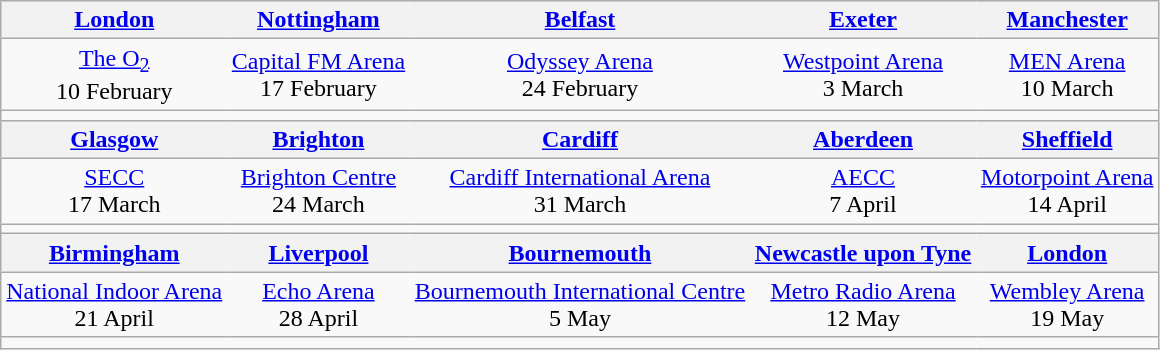<table class="wikitable" style="text-align:center;">
<tr>
<th style="border-left:none; border-right:none;"> <a href='#'>London</a></th>
<th style="border-left:none; border-right:none;"> <a href='#'>Nottingham</a></th>
<th style="border-left:none; border-right:none;"> <a href='#'>Belfast</a></th>
<th style="border-left:none; border-right:none;"> <a href='#'>Exeter</a></th>
<th style="border-left:none; border-right:none;"> <a href='#'>Manchester</a></th>
</tr>
<tr>
<td style="border-left:none; border-right:none;"><a href='#'>The O<sub>2</sub></a><br>10 February</td>
<td style="border-left:none; border-right:none;"><a href='#'>Capital FM Arena</a><br>17 February</td>
<td style="border-left:none; border-right:none;"><a href='#'>Odyssey Arena</a><br>24 February</td>
<td style="border-left:none; border-right:none;"><a href='#'>Westpoint Arena</a><br>3 March</td>
<td style="border-left:none; border-right:none;"><a href='#'>MEN Arena</a><br>10 March</td>
</tr>
<tr>
<td style="border:none;"></td>
<td style="border:none;"></td>
<td style="border:none;"></td>
<td style="border:none;"></td>
<td style="border:none;"></td>
</tr>
<tr>
</tr>
<tr>
<th style="border-left:none; border-right:none;"> <a href='#'>Glasgow</a></th>
<th style="border-left:none; border-right:none;"> <a href='#'>Brighton</a></th>
<th style="border-left:none; border-right:none;"> <a href='#'>Cardiff</a></th>
<th style="border-left:none; border-right:none;"> <a href='#'>Aberdeen</a></th>
<th style="border-left:none; border-right:none;"> <a href='#'>Sheffield</a></th>
</tr>
<tr>
<td style="border-left:none; border-right:none;"><a href='#'>SECC</a><br>17 March</td>
<td style="border-left:none; border-right:none;"><a href='#'>Brighton Centre</a><br>24 March</td>
<td style="border-left:none; border-right:none;"><a href='#'>Cardiff International Arena</a><br>31 March</td>
<td style="border-left:none; border-right:none;"><a href='#'>AECC</a><br>7 April</td>
<td style="border-left:none; border-right:none;"><a href='#'>Motorpoint Arena</a><br>14 April</td>
</tr>
<tr>
<td style="border:none;"></td>
<td style="border:none;"></td>
<td style="border:none;"></td>
<td style="border:none;"></td>
<td style="border:none;"></td>
</tr>
<tr>
</tr>
<tr>
<th style="border-left:none; border-right:none;"> <a href='#'>Birmingham</a></th>
<th style="border-left:none; border-right:none;"> <a href='#'>Liverpool</a></th>
<th style="border-left:none; border-right:none;"> <a href='#'>Bournemouth</a></th>
<th style="border-left:none; border-right:none;"> <a href='#'>Newcastle upon Tyne</a></th>
<th style="border-left:none; border-right:none;"> <a href='#'>London</a></th>
</tr>
<tr>
<td style="border-left:none; border-right:none;"><a href='#'>National Indoor Arena</a><br>21 April</td>
<td style="border-left:none; border-right:none;"><a href='#'>Echo Arena</a><br>28 April</td>
<td style="border-left:none; border-right:none;"><a href='#'>Bournemouth International Centre</a><br>5 May</td>
<td style="border-left:none; border-right:none;"><a href='#'>Metro Radio Arena</a><br>12 May</td>
<td style="border-left:none; border-right:none;"><a href='#'>Wembley Arena</a><br>19 May</td>
</tr>
<tr>
<td style="border:none;"></td>
<td style="border:none;"></td>
<td style="border:none;"></td>
<td style="border:none;"></td>
<td style="border:none;"></td>
</tr>
</table>
